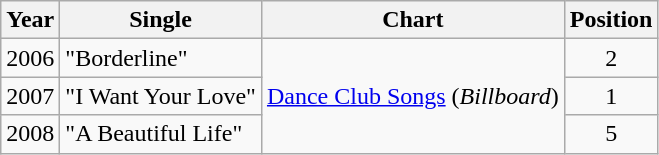<table class="wikitable">
<tr>
<th align="left">Year</th>
<th align="left">Single</th>
<th align="left">Chart</th>
<th align="left">Position</th>
</tr>
<tr>
<td align="left">2006</td>
<td align="left">"Borderline"</td>
<td rowspan="4"><a href='#'>Dance Club Songs</a> (<em>Billboard</em>)</td>
<td align="center">2</td>
</tr>
<tr>
<td align="left">2007</td>
<td align="left">"I Want Your Love"</td>
<td align="center">1</td>
</tr>
<tr>
<td align="left">2008</td>
<td align="left">"A Beautiful Life"</td>
<td align="center">5</td>
</tr>
</table>
